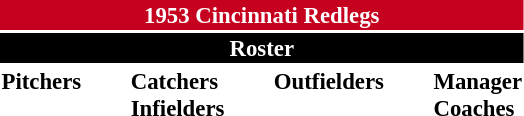<table class="toccolours" style="font-size: 95%;">
<tr>
<th colspan="10" style="background-color: #c6011f; color: white; text-align: center;">1953 Cincinnati Redlegs</th>
</tr>
<tr>
<td colspan="10" style="background-color: black; color: white; text-align: center;"><strong>Roster</strong></td>
</tr>
<tr>
<td valign="top"><strong>Pitchers</strong><br>














</td>
<td width="25px"></td>
<td valign="top"><strong>Catchers</strong><br>




<strong>Infielders</strong>





</td>
<td width="25px"></td>
<td valign="top"><strong>Outfielders</strong><br>






</td>
<td width="25px"></td>
<td valign="top"><strong>Manager</strong><br>

<strong>Coaches</strong>

</td>
</tr>
</table>
